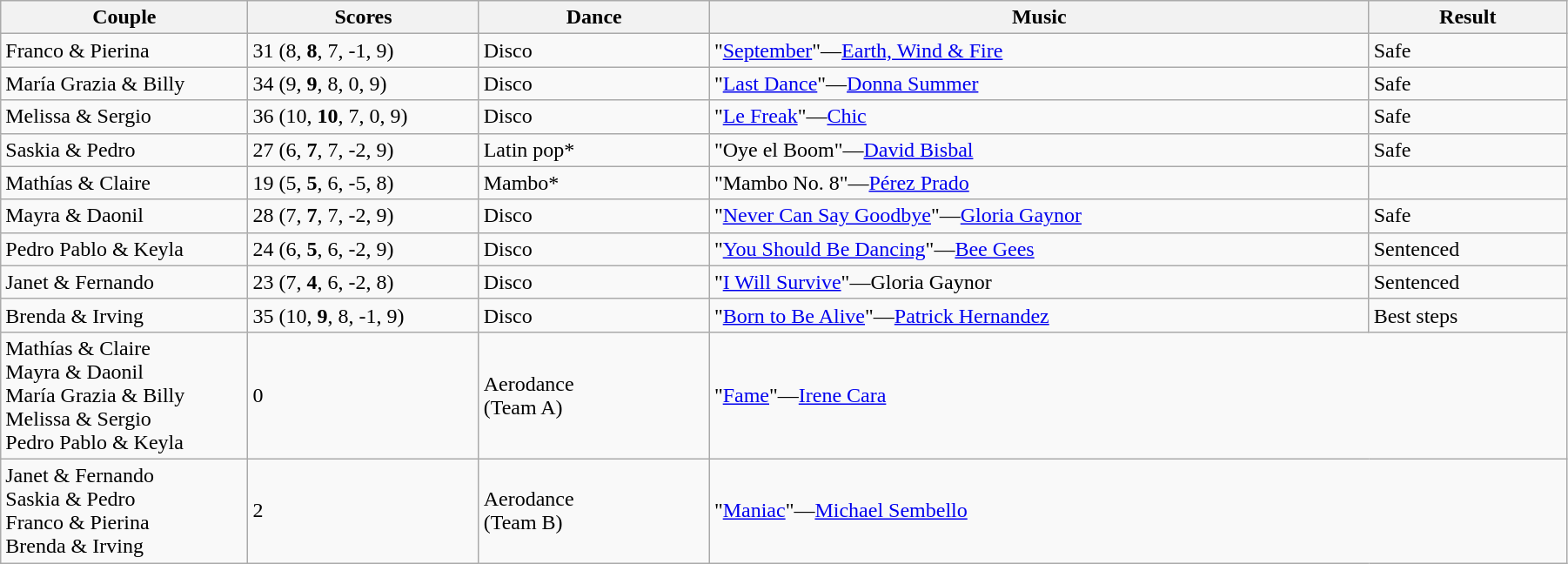<table class="wikitable sortable" style="width:95%; white-space:nowrap">
<tr>
<th style="width:15%;">Couple</th>
<th style="width:14%;">Scores</th>
<th style="width:14%;">Dance</th>
<th style="width:40%;">Music</th>
<th style="width:12%;">Result</th>
</tr>
<tr>
<td>Franco & Pierina</td>
<td>31 (8, <strong>8</strong>, 7, -1, 9)</td>
<td>Disco</td>
<td>"<a href='#'>September</a>"—<a href='#'>Earth, Wind & Fire</a></td>
<td>Safe</td>
</tr>
<tr>
<td>María Grazia & Billy</td>
<td>34 (9, <strong>9</strong>, 8, 0, 9)</td>
<td>Disco</td>
<td>"<a href='#'>Last Dance</a>"—<a href='#'>Donna Summer</a></td>
<td>Safe</td>
</tr>
<tr>
<td>Melissa & Sergio</td>
<td>36 (10, <strong>10</strong>, 7, 0, 9)</td>
<td>Disco</td>
<td>"<a href='#'>Le Freak</a>"—<a href='#'>Chic</a></td>
<td>Safe</td>
</tr>
<tr>
<td>Saskia & Pedro</td>
<td>27 (6, <strong>7</strong>, 7, -2, 9)</td>
<td>Latin pop*</td>
<td>"Oye el Boom"—<a href='#'>David Bisbal</a></td>
<td>Safe</td>
</tr>
<tr>
<td>Mathías & Claire</td>
<td>19 (5, <strong>5</strong>, 6, -5, 8)</td>
<td>Mambo*</td>
<td>"Mambo No. 8"—<a href='#'>Pérez Prado</a></td>
<td></td>
</tr>
<tr>
<td>Mayra & Daonil</td>
<td>28 (7, <strong>7</strong>, 7, -2, 9)</td>
<td>Disco</td>
<td>"<a href='#'>Never Can Say Goodbye</a>"—<a href='#'>Gloria Gaynor</a></td>
<td>Safe</td>
</tr>
<tr>
<td>Pedro Pablo & Keyla</td>
<td>24 (6, <strong>5</strong>, 6, -2, 9)</td>
<td>Disco</td>
<td>"<a href='#'>You Should Be Dancing</a>"—<a href='#'>Bee Gees</a></td>
<td>Sentenced</td>
</tr>
<tr>
<td>Janet & Fernando</td>
<td>23 (7, <strong>4</strong>, 6, -2, 8)</td>
<td>Disco</td>
<td>"<a href='#'>I Will Survive</a>"—Gloria Gaynor</td>
<td>Sentenced</td>
</tr>
<tr>
<td>Brenda & Irving</td>
<td>35 (10, <strong>9</strong>, 8, -1, 9)</td>
<td>Disco</td>
<td>"<a href='#'>Born to Be Alive</a>"—<a href='#'>Patrick Hernandez</a></td>
<td>Best steps</td>
</tr>
<tr>
<td>Mathías & Claire<br>Mayra & Daonil<br>María Grazia & Billy<br>Melissa & Sergio<br>Pedro Pablo & Keyla</td>
<td>0</td>
<td>Aerodance<br>(Team A)</td>
<td colspan="2">"<a href='#'>Fame</a>"—<a href='#'>Irene Cara</a></td>
</tr>
<tr>
<td>Janet & Fernando<br>Saskia & Pedro<br>Franco & Pierina<br>Brenda & Irving</td>
<td>2</td>
<td>Aerodance<br>(Team B)</td>
<td colspan="2">"<a href='#'>Maniac</a>"—<a href='#'>Michael Sembello</a></td>
</tr>
</table>
